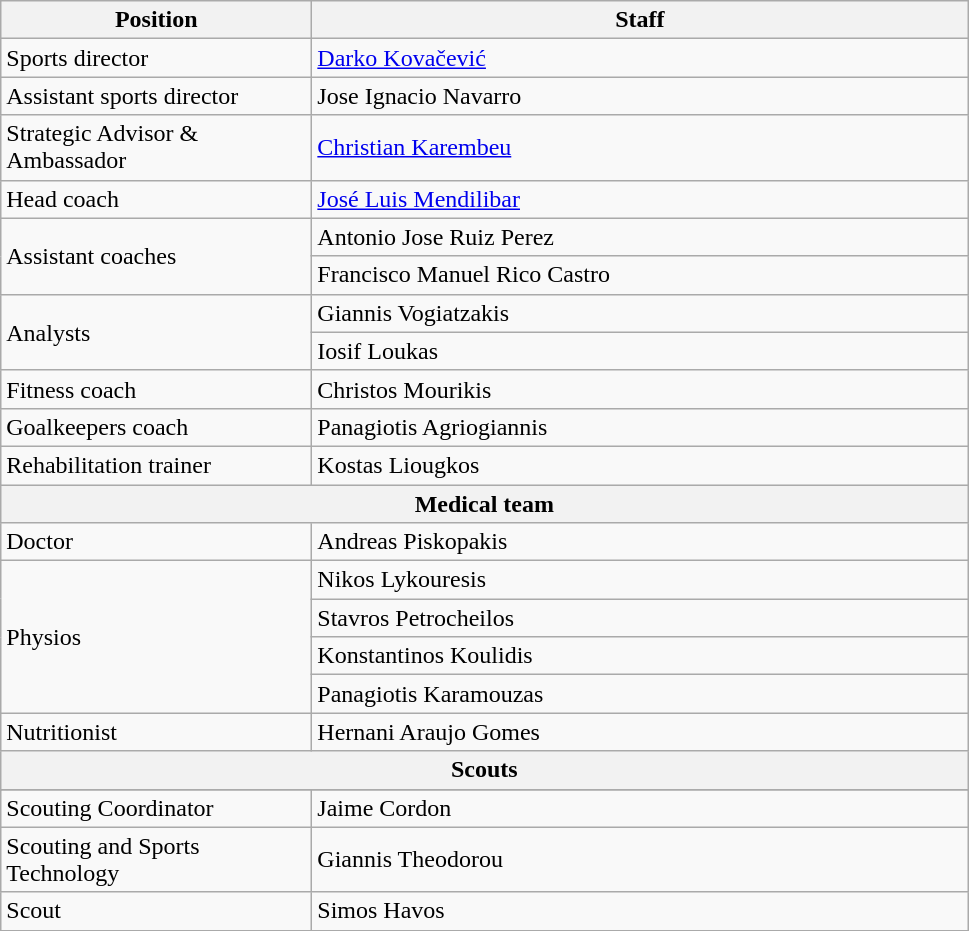<table class="wikitable" style="text-align: left">
<tr>
<th width=200>Position</th>
<th width=430>Staff </th>
</tr>
<tr>
<td>Sports director</td>
<td> <a href='#'>Darko Kovačević</a></td>
</tr>
<tr>
<td>Assistant sports director</td>
<td> Jose Ignacio Navarro</td>
</tr>
<tr>
<td>Strategic Advisor & Ambassador</td>
<td> <a href='#'>Christian Karembeu</a></td>
</tr>
<tr>
<td>Head coach</td>
<td> <a href='#'>José Luis Mendilibar</a></td>
</tr>
<tr>
<td rowspan=2>Assistant coaches</td>
<td> Antonio Jose Ruiz Perez</td>
</tr>
<tr>
<td> Francisco Manuel Rico Castro</td>
</tr>
<tr>
<td rowspan=2>Analysts</td>
<td> Giannis Vogiatzakis</td>
</tr>
<tr>
<td> Iosif Loukas</td>
</tr>
<tr>
<td>Fitness coach</td>
<td> Christos Mourikis</td>
</tr>
<tr>
<td>Goalkeepers coach</td>
<td> Panagiotis Agriogiannis</td>
</tr>
<tr>
<td>Rehabilitation trainer</td>
<td> Kostas Liougkos</td>
</tr>
<tr>
<th colspan="2">Medical team </th>
</tr>
<tr>
<td align=left>Doctor</td>
<td align=left> Andreas Piskopakis</td>
</tr>
<tr>
<td align=left rowspan=4>Physios</td>
<td align=left> Nikos Lykouresis</td>
</tr>
<tr>
<td align=left> Stavros Petrocheilos</td>
</tr>
<tr>
<td align=left> Konstantinos Koulidis</td>
</tr>
<tr>
<td align=left> Panagiotis Karamouzas</td>
</tr>
<tr>
<td align=left>Nutritionist</td>
<td align=left> Hernani Araujo Gomes</td>
</tr>
<tr>
<th colspan="2">Scouts </th>
</tr>
<tr>
</tr>
<tr>
<td align=left>Scouting Coordinator</td>
<td align=left> Jaime Cordon</td>
</tr>
<tr>
<td align=left>Scouting and Sports Technology</td>
<td align=left> Giannis Theodorou</td>
</tr>
<tr>
<td align=left>Scout</td>
<td align=left> Simos Havos</td>
</tr>
</table>
